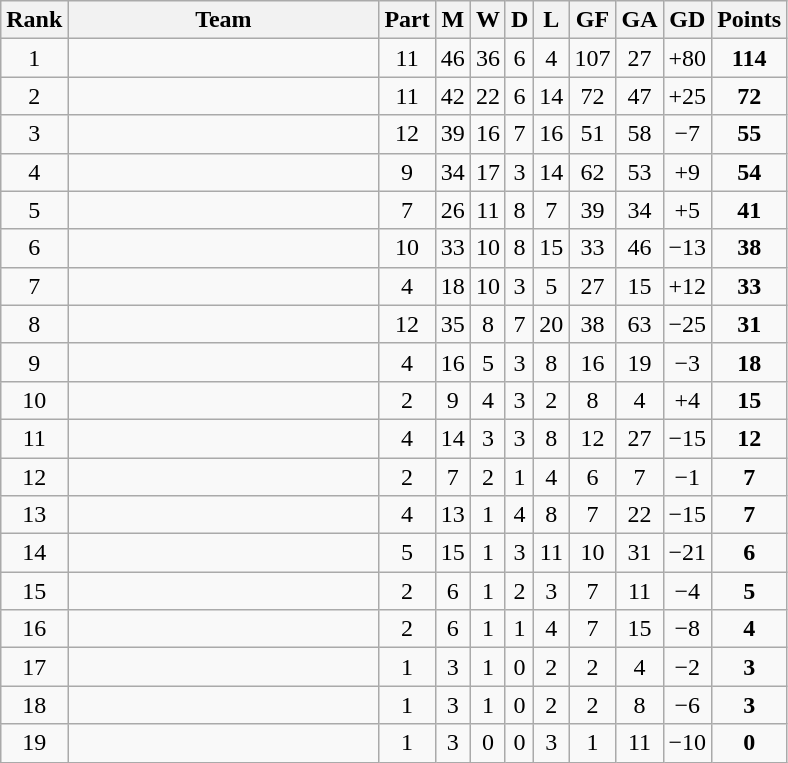<table class="wikitable sortable" style="text-align:center">
<tr>
<th>Rank</th>
<th width=200>Team</th>
<th>Part</th>
<th>M</th>
<th>W</th>
<th>D</th>
<th>L</th>
<th>GF</th>
<th>GA</th>
<th>GD</th>
<th>Points</th>
</tr>
<tr>
<td>1</td>
<td align=left></td>
<td>11</td>
<td>46</td>
<td>36</td>
<td>6</td>
<td>4</td>
<td>107</td>
<td>27</td>
<td>+80</td>
<td><strong>114</strong></td>
</tr>
<tr>
<td>2</td>
<td align=left></td>
<td>11</td>
<td>42</td>
<td>22</td>
<td>6</td>
<td>14</td>
<td>72</td>
<td>47</td>
<td>+25</td>
<td><strong>72</strong></td>
</tr>
<tr>
<td>3</td>
<td align=left></td>
<td>12</td>
<td>39</td>
<td>16</td>
<td>7</td>
<td>16</td>
<td>51</td>
<td>58</td>
<td>−7</td>
<td><strong>55</strong></td>
</tr>
<tr>
<td>4</td>
<td align=left></td>
<td>9</td>
<td>34</td>
<td>17</td>
<td>3</td>
<td>14</td>
<td>62</td>
<td>53</td>
<td>+9</td>
<td><strong>54</strong></td>
</tr>
<tr>
<td>5</td>
<td align=left></td>
<td>7</td>
<td>26</td>
<td>11</td>
<td>8</td>
<td>7</td>
<td>39</td>
<td>34</td>
<td>+5</td>
<td><strong>41</strong></td>
</tr>
<tr>
<td>6</td>
<td align=left></td>
<td>10</td>
<td>33</td>
<td>10</td>
<td>8</td>
<td>15</td>
<td>33</td>
<td>46</td>
<td>−13</td>
<td><strong>38</strong></td>
</tr>
<tr>
<td>7</td>
<td align=left></td>
<td>4</td>
<td>18</td>
<td>10</td>
<td>3</td>
<td>5</td>
<td>27</td>
<td>15</td>
<td>+12</td>
<td><strong>33</strong></td>
</tr>
<tr>
<td>8</td>
<td align=left></td>
<td>12</td>
<td>35</td>
<td>8</td>
<td>7</td>
<td>20</td>
<td>38</td>
<td>63</td>
<td>−25</td>
<td><strong>31</strong></td>
</tr>
<tr>
<td>9</td>
<td align=left></td>
<td>4</td>
<td>16</td>
<td>5</td>
<td>3</td>
<td>8</td>
<td>16</td>
<td>19</td>
<td>−3</td>
<td><strong>18</strong></td>
</tr>
<tr>
<td>10</td>
<td align=left></td>
<td>2</td>
<td>9</td>
<td>4</td>
<td>3</td>
<td>2</td>
<td>8</td>
<td>4</td>
<td>+4</td>
<td><strong>15</strong></td>
</tr>
<tr>
<td>11</td>
<td align=left></td>
<td>4</td>
<td>14</td>
<td>3</td>
<td>3</td>
<td>8</td>
<td>12</td>
<td>27</td>
<td>−15</td>
<td><strong>12</strong></td>
</tr>
<tr>
<td>12</td>
<td align=left></td>
<td>2</td>
<td>7</td>
<td>2</td>
<td>1</td>
<td>4</td>
<td>6</td>
<td>7</td>
<td>−1</td>
<td><strong>7</strong></td>
</tr>
<tr>
<td>13</td>
<td align=left></td>
<td>4</td>
<td>13</td>
<td>1</td>
<td>4</td>
<td>8</td>
<td>7</td>
<td>22</td>
<td>−15</td>
<td><strong>7</strong></td>
</tr>
<tr>
<td>14</td>
<td align=left></td>
<td>5</td>
<td>15</td>
<td>1</td>
<td>3</td>
<td>11</td>
<td>10</td>
<td>31</td>
<td>−21</td>
<td><strong>6</strong></td>
</tr>
<tr>
<td>15</td>
<td align=left></td>
<td>2</td>
<td>6</td>
<td>1</td>
<td>2</td>
<td>3</td>
<td>7</td>
<td>11</td>
<td>−4</td>
<td><strong>5</strong></td>
</tr>
<tr>
<td>16</td>
<td align=left></td>
<td>2</td>
<td>6</td>
<td>1</td>
<td>1</td>
<td>4</td>
<td>7</td>
<td>15</td>
<td>−8</td>
<td><strong>4</strong></td>
</tr>
<tr>
<td>17</td>
<td align=left></td>
<td>1</td>
<td>3</td>
<td>1</td>
<td>0</td>
<td>2</td>
<td>2</td>
<td>4</td>
<td>−2</td>
<td><strong>3</strong></td>
</tr>
<tr>
<td>18</td>
<td align=left></td>
<td>1</td>
<td>3</td>
<td>1</td>
<td>0</td>
<td>2</td>
<td>2</td>
<td>8</td>
<td>−6</td>
<td><strong>3</strong></td>
</tr>
<tr>
<td>19</td>
<td align=left></td>
<td>1</td>
<td>3</td>
<td>0</td>
<td>0</td>
<td>3</td>
<td>1</td>
<td>11</td>
<td>−10</td>
<td><strong>0</strong></td>
</tr>
</table>
